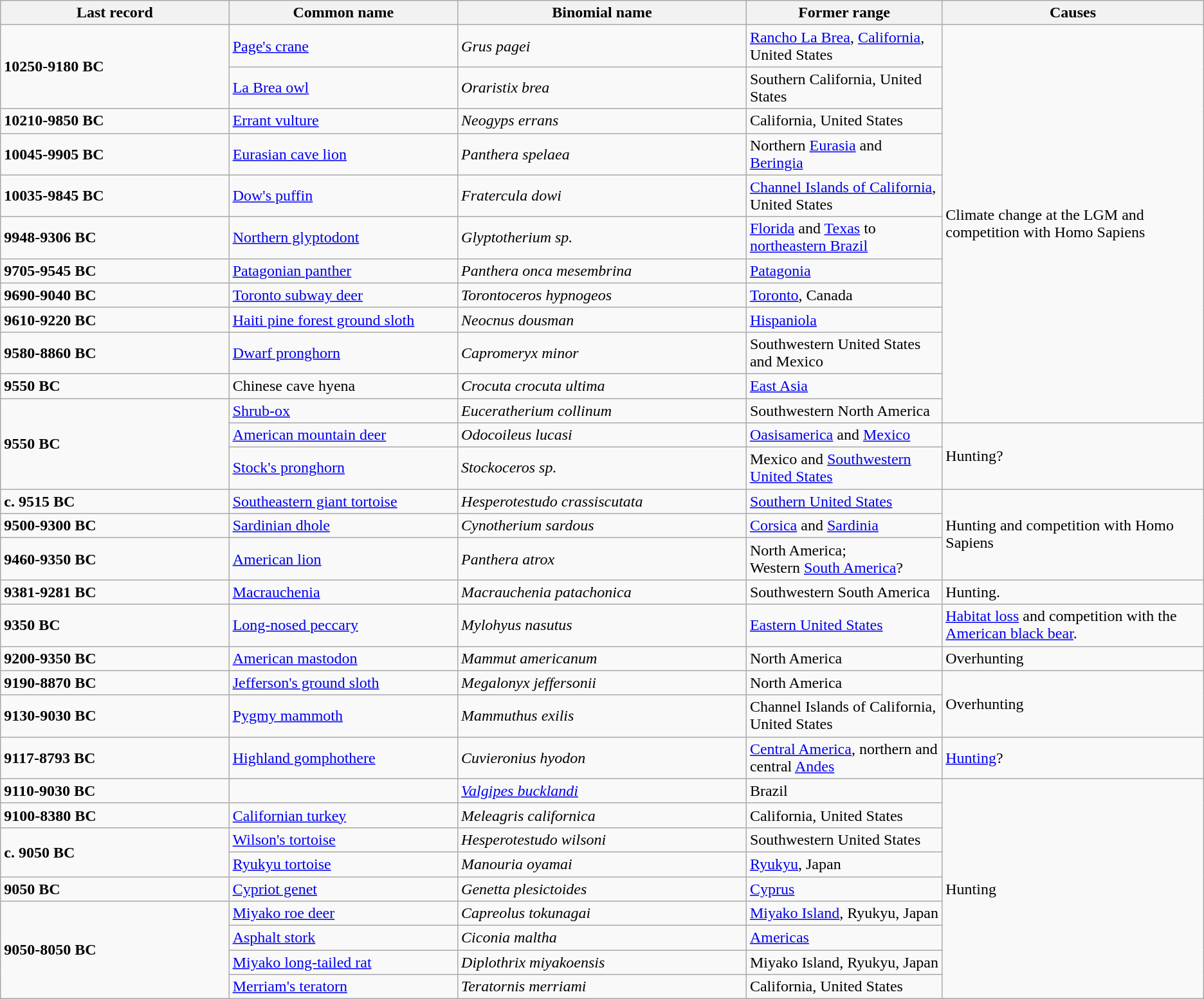<table class="wikitable sortable">
<tr>
<th style="width:19%;">Last record</th>
<th style="width:19%;">Common name</th>
<th style="width:24%;">Binomial name</th>
<th>Former range</th>
<th>Causes</th>
</tr>
<tr>
<td rowspan="2"><strong>10250-9180 BC</strong></td>
<td><a href='#'>Page's crane</a></td>
<td><em>Grus pagei</em></td>
<td><a href='#'>Rancho La Brea</a>, <a href='#'>California</a>, United States</td>
<td rowspan="12">Climate change at the LGM and competition with Homo Sapiens</td>
</tr>
<tr>
<td><a href='#'>La Brea owl</a></td>
<td><em>Oraristix brea</em></td>
<td>Southern California, United States</td>
</tr>
<tr>
<td><strong>10210-9850 BC</strong></td>
<td><a href='#'>Errant vulture</a></td>
<td><em>Neogyps errans</em></td>
<td>California, United States</td>
</tr>
<tr>
<td><strong>10045-9905 BC</strong></td>
<td><a href='#'>Eurasian cave lion</a></td>
<td><em>Panthera spelaea</em></td>
<td>Northern <a href='#'>Eurasia</a> and <a href='#'>Beringia</a></td>
</tr>
<tr>
<td><strong>10035-9845 BC</strong></td>
<td><a href='#'>Dow's puffin</a></td>
<td><em>Fratercula dowi</em></td>
<td><a href='#'>Channel Islands of California</a>, United States</td>
</tr>
<tr>
<td><strong>9948-9306 BC</strong></td>
<td><a href='#'>Northern glyptodont</a></td>
<td><em>Glyptotherium sp.</em></td>
<td><a href='#'>Florida</a> and <a href='#'>Texas</a> to <a href='#'>northeastern Brazil</a></td>
</tr>
<tr>
<td><strong>9705-9545 BC</strong></td>
<td><a href='#'>Patagonian panther</a></td>
<td><em>Panthera onca mesembrina</em></td>
<td><a href='#'>Patagonia</a></td>
</tr>
<tr>
<td><strong>9690-9040 BC</strong></td>
<td><a href='#'>Toronto subway deer</a></td>
<td><em>Torontoceros hypnogeos</em></td>
<td><a href='#'>Toronto</a>, Canada</td>
</tr>
<tr>
<td><strong>9610-9220 BC</strong></td>
<td><a href='#'>Haiti pine forest ground sloth</a></td>
<td><em>Neocnus dousman</em></td>
<td><a href='#'>Hispaniola</a></td>
</tr>
<tr>
<td><strong>9580-8860 BC</strong></td>
<td><a href='#'>Dwarf pronghorn</a></td>
<td><em>Capromeryx minor</em></td>
<td>Southwestern United States and Mexico</td>
</tr>
<tr>
<td><strong>9550 BC</strong></td>
<td>Chinese cave hyena</td>
<td><em>Crocuta crocuta ultima</em></td>
<td><a href='#'>East Asia</a></td>
</tr>
<tr>
<td rowspan="3"><strong>9550 BC</strong></td>
<td><a href='#'>Shrub-ox</a></td>
<td><em>Euceratherium collinum</em></td>
<td>Southwestern North America</td>
</tr>
<tr>
<td><a href='#'>American mountain deer</a></td>
<td><em>Odocoileus lucasi</em></td>
<td><a href='#'>Oasisamerica</a> and <a href='#'>Mexico</a></td>
<td rowspan="2">Hunting?</td>
</tr>
<tr>
<td><a href='#'>Stock's pronghorn</a></td>
<td><em>Stockoceros sp.</em></td>
<td>Mexico and <a href='#'>Southwestern United States</a></td>
</tr>
<tr>
<td><strong>c. 9515 BC</strong></td>
<td><a href='#'>Southeastern giant tortoise</a></td>
<td><em>Hesperotestudo crassiscutata</em></td>
<td><a href='#'>Southern United States</a></td>
<td rowspan="3">Hunting and competition with Homo Sapiens</td>
</tr>
<tr>
<td><strong>9500-9300 BC</strong></td>
<td><a href='#'>Sardinian dhole</a></td>
<td><em>Cynotherium sardous</em></td>
<td><a href='#'>Corsica</a> and <a href='#'>Sardinia</a></td>
</tr>
<tr>
<td><strong>9460-9350 BC</strong></td>
<td><a href='#'>American lion</a></td>
<td><em>Panthera atrox</em></td>
<td>North America;<br>Western <a href='#'>South America</a>?</td>
</tr>
<tr>
<td><strong>9381-9281 BC</strong></td>
<td><a href='#'>Macrauchenia</a></td>
<td><em>Macrauchenia patachonica</em></td>
<td>Southwestern South America</td>
<td>Hunting.</td>
</tr>
<tr>
<td><strong>9350 BC</strong></td>
<td><a href='#'>Long-nosed peccary</a></td>
<td><em>Mylohyus nasutus</em></td>
<td><a href='#'>Eastern United States</a></td>
<td><a href='#'>Habitat loss</a> and competition with the <a href='#'>American black bear</a>.</td>
</tr>
<tr>
<td><strong>9200-9350 BC</strong></td>
<td><a href='#'>American mastodon</a></td>
<td><em>Mammut americanum</em></td>
<td>North America</td>
<td>Overhunting</td>
</tr>
<tr>
<td><strong>9190-8870 BC</strong></td>
<td><a href='#'>Jefferson's ground sloth</a></td>
<td><em>Megalonyx jeffersonii</em></td>
<td>North America</td>
<td rowspan="2">Overhunting</td>
</tr>
<tr>
<td><strong>9130-9030 BC</strong></td>
<td><a href='#'>Pygmy mammoth</a></td>
<td><em>Mammuthus exilis</em></td>
<td>Channel Islands of California, United States</td>
</tr>
<tr>
<td><strong>9117-8793 BC</strong></td>
<td><a href='#'>Highland gomphothere</a></td>
<td><em>Cuvieronius hyodon</em></td>
<td><a href='#'>Central America</a>, northern and central <a href='#'>Andes</a></td>
<td><a href='#'>Hunting</a>?</td>
</tr>
<tr>
<td><strong>9110-9030 BC</strong></td>
<td></td>
<td><em><a href='#'>Valgipes bucklandi</a></em></td>
<td>Brazil</td>
<td rowspan="9">Hunting</td>
</tr>
<tr>
<td><strong>9100-8380 BC</strong></td>
<td><a href='#'>Californian turkey</a></td>
<td><em>Meleagris californica</em></td>
<td>California, United States</td>
</tr>
<tr>
<td rowspan="2"><strong>c. 9050 BC</strong></td>
<td><a href='#'>Wilson's tortoise</a></td>
<td><em>Hesperotestudo wilsoni</em></td>
<td>Southwestern United States</td>
</tr>
<tr>
<td><a href='#'>Ryukyu tortoise</a></td>
<td><em>Manouria oyamai</em></td>
<td><a href='#'>Ryukyu</a>, Japan</td>
</tr>
<tr>
<td><strong>9050 BC</strong></td>
<td><a href='#'>Cypriot genet</a></td>
<td><em>Genetta plesictoides</em></td>
<td><a href='#'>Cyprus</a></td>
</tr>
<tr>
<td rowspan="4"><strong>9050-8050 BC</strong></td>
<td><a href='#'>Miyako roe deer</a></td>
<td><em>Capreolus tokunagai</em></td>
<td><a href='#'>Miyako Island</a>, Ryukyu, Japan</td>
</tr>
<tr>
<td><a href='#'>Asphalt stork</a></td>
<td><em>Ciconia maltha</em></td>
<td><a href='#'>Americas</a></td>
</tr>
<tr>
<td><a href='#'>Miyako long-tailed rat</a></td>
<td><em>Diplothrix miyakoensis</em></td>
<td>Miyako Island, Ryukyu, Japan</td>
</tr>
<tr>
<td><a href='#'>Merriam's teratorn</a></td>
<td><em>Teratornis merriami</em></td>
<td>California, United States</td>
</tr>
</table>
